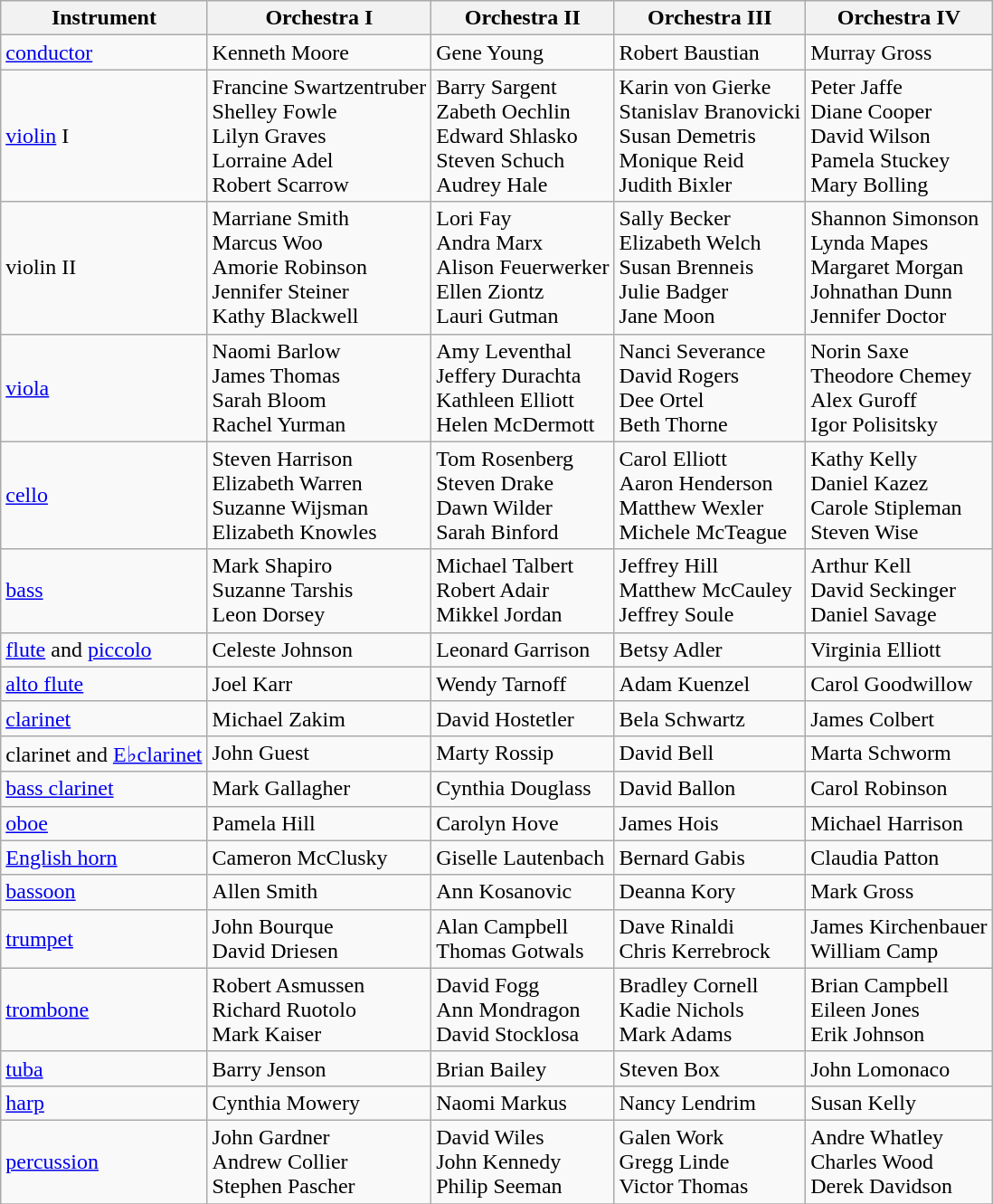<table class="wikitable" border="1">
<tr>
<th>Instrument</th>
<th>Orchestra I</th>
<th>Orchestra II</th>
<th>Orchestra III</th>
<th>Orchestra IV</th>
</tr>
<tr>
<td><a href='#'>conductor</a></td>
<td>Kenneth Moore</td>
<td>Gene Young</td>
<td>Robert Baustian</td>
<td>Murray Gross</td>
</tr>
<tr>
<td><a href='#'>violin</a> I</td>
<td>Francine Swartzentruber<br>Shelley Fowle<br>Lilyn Graves<br>Lorraine Adel<br>Robert Scarrow</td>
<td>Barry Sargent<br>Zabeth Oechlin<br>Edward Shlasko<br>Steven Schuch<br>Audrey Hale</td>
<td>Karin von Gierke<br>Stanislav Branovicki<br>Susan Demetris<br>Monique Reid<br>Judith Bixler</td>
<td>Peter Jaffe<br>Diane Cooper<br>David Wilson<br>Pamela Stuckey<br>Mary Bolling</td>
</tr>
<tr>
<td>violin II</td>
<td>Marriane Smith<br>Marcus Woo<br>Amorie Robinson<br>Jennifer Steiner<br>Kathy Blackwell</td>
<td>Lori Fay<br>Andra Marx<br>Alison Feuerwerker<br>Ellen Ziontz<br>Lauri Gutman</td>
<td>Sally Becker<br>Elizabeth Welch<br>Susan Brenneis<br>Julie Badger<br>Jane Moon</td>
<td>Shannon Simonson<br>Lynda Mapes<br>Margaret Morgan<br>Johnathan Dunn<br>Jennifer Doctor</td>
</tr>
<tr>
<td><a href='#'>viola</a></td>
<td>Naomi Barlow<br>James Thomas<br>Sarah Bloom<br>Rachel Yurman</td>
<td>Amy Leventhal<br>Jeffery Durachta<br>Kathleen Elliott<br>Helen McDermott</td>
<td>Nanci Severance<br>David Rogers<br>Dee Ortel<br>Beth Thorne</td>
<td>Norin Saxe<br>Theodore Chemey<br>Alex Guroff<br>Igor Polisitsky</td>
</tr>
<tr>
<td><a href='#'>cello</a></td>
<td>Steven Harrison<br>Elizabeth Warren<br>Suzanne Wijsman<br>Elizabeth Knowles</td>
<td>Tom Rosenberg<br>Steven Drake<br>Dawn Wilder<br>Sarah Binford</td>
<td>Carol Elliott<br>Aaron Henderson<br>Matthew Wexler<br>Michele McTeague</td>
<td>Kathy Kelly<br>Daniel Kazez<br>Carole Stipleman<br>Steven Wise</td>
</tr>
<tr>
<td><a href='#'>bass</a></td>
<td>Mark Shapiro<br>Suzanne Tarshis<br>Leon Dorsey</td>
<td>Michael Talbert<br>Robert Adair<br>Mikkel Jordan</td>
<td>Jeffrey Hill<br>Matthew McCauley<br>Jeffrey Soule</td>
<td>Arthur Kell<br>David Seckinger<br>Daniel Savage</td>
</tr>
<tr>
<td><a href='#'>flute</a> and <a href='#'>piccolo</a></td>
<td>Celeste Johnson</td>
<td>Leonard Garrison</td>
<td>Betsy Adler</td>
<td>Virginia Elliott</td>
</tr>
<tr>
<td><a href='#'>alto flute</a></td>
<td>Joel Karr</td>
<td>Wendy Tarnoff</td>
<td>Adam Kuenzel</td>
<td>Carol Goodwillow</td>
</tr>
<tr>
<td><a href='#'>clarinet</a></td>
<td>Michael Zakim</td>
<td>David Hostetler</td>
<td>Bela Schwartz</td>
<td>James Colbert</td>
</tr>
<tr>
<td>clarinet and <a href='#'>E♭clarinet</a></td>
<td>John Guest</td>
<td>Marty Rossip</td>
<td>David Bell</td>
<td>Marta Schworm</td>
</tr>
<tr>
<td><a href='#'>bass clarinet</a></td>
<td>Mark Gallagher</td>
<td>Cynthia Douglass</td>
<td>David Ballon</td>
<td>Carol Robinson</td>
</tr>
<tr>
<td><a href='#'>oboe</a></td>
<td>Pamela Hill</td>
<td>Carolyn Hove</td>
<td>James Hois</td>
<td>Michael Harrison</td>
</tr>
<tr>
<td><a href='#'>English horn</a></td>
<td>Cameron McClusky</td>
<td>Giselle Lautenbach</td>
<td>Bernard Gabis</td>
<td>Claudia Patton</td>
</tr>
<tr>
<td><a href='#'>bassoon</a></td>
<td>Allen Smith</td>
<td>Ann Kosanovic</td>
<td>Deanna Kory</td>
<td>Mark Gross</td>
</tr>
<tr>
<td><a href='#'>trumpet</a></td>
<td>John Bourque<br>David Driesen</td>
<td>Alan Campbell<br>Thomas Gotwals</td>
<td>Dave Rinaldi<br>Chris Kerrebrock</td>
<td>James Kirchenbauer<br>William Camp</td>
</tr>
<tr>
<td><a href='#'>trombone</a></td>
<td>Robert Asmussen<br>Richard Ruotolo<br>Mark Kaiser</td>
<td>David Fogg<br>Ann Mondragon<br>David Stocklosa</td>
<td>Bradley Cornell<br>Kadie Nichols<br>Mark Adams</td>
<td>Brian Campbell<br>Eileen Jones<br>Erik Johnson</td>
</tr>
<tr>
<td><a href='#'>tuba</a></td>
<td>Barry Jenson</td>
<td>Brian Bailey</td>
<td>Steven Box</td>
<td>John Lomonaco</td>
</tr>
<tr>
<td><a href='#'>harp</a></td>
<td>Cynthia Mowery</td>
<td>Naomi Markus</td>
<td>Nancy Lendrim</td>
<td>Susan Kelly</td>
</tr>
<tr>
<td><a href='#'>percussion</a></td>
<td>John Gardner<br>Andrew Collier<br>Stephen Pascher</td>
<td>David Wiles<br>John Kennedy<br>Philip Seeman</td>
<td>Galen Work<br>Gregg Linde<br>Victor Thomas</td>
<td>Andre Whatley<br>Charles Wood<br>Derek Davidson</td>
</tr>
<tr>
</tr>
</table>
